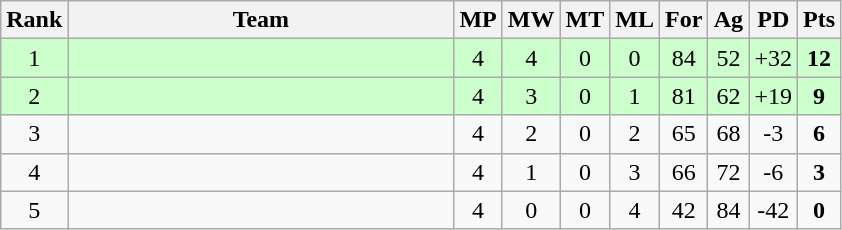<table class=wikitable style="text-align:center">
<tr>
<th width=20>Rank</th>
<th width=250>Team</th>
<th width=20>MP</th>
<th width=20>MW</th>
<th width=20>MT</th>
<th width=20>ML</th>
<th width=20>For</th>
<th width=20>Ag</th>
<th width=20>PD</th>
<th width=20>Pts</th>
</tr>
<tr bgcolor="#ccffcc">
<td>1</td>
<td align=left><strong></strong></td>
<td>4</td>
<td>4</td>
<td>0</td>
<td>0</td>
<td>84</td>
<td>52</td>
<td>+32</td>
<td><strong>12</strong></td>
</tr>
<tr bgcolor="#ccffcc">
<td>2</td>
<td align=left><strong></strong></td>
<td>4</td>
<td>3</td>
<td>0</td>
<td>1</td>
<td>81</td>
<td>62</td>
<td>+19</td>
<td><strong>9</strong></td>
</tr>
<tr>
<td>3</td>
<td align=left></td>
<td>4</td>
<td>2</td>
<td>0</td>
<td>2</td>
<td>65</td>
<td>68</td>
<td>-3</td>
<td><strong>6</strong></td>
</tr>
<tr>
<td>4</td>
<td align=left></td>
<td>4</td>
<td>1</td>
<td>0</td>
<td>3</td>
<td>66</td>
<td>72</td>
<td>-6</td>
<td><strong>3</strong></td>
</tr>
<tr>
<td>5</td>
<td align=left></td>
<td>4</td>
<td>0</td>
<td>0</td>
<td>4</td>
<td>42</td>
<td>84</td>
<td>-42</td>
<td><strong>0</strong></td>
</tr>
</table>
